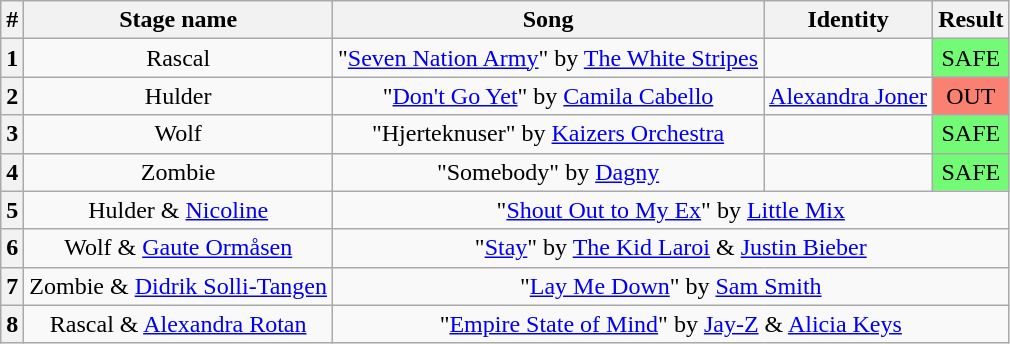<table class="wikitable plainrowheaders" style="text-align: center;">
<tr>
<th>#</th>
<th>Stage name</th>
<th>Song</th>
<th>Identity</th>
<th>Result</th>
</tr>
<tr>
<th>1</th>
<td>Rascal</td>
<td>"<a href='#'>Seven Nation Army</a>" by <a href='#'>The White Stripes</a></td>
<td></td>
<td bgcolor="#73FB76">SAFE</td>
</tr>
<tr>
<th>2</th>
<td>Hulder</td>
<td>"<a href='#'>Don't Go Yet</a>" by <a href='#'>Camila Cabello</a></td>
<td><a href='#'>Alexandra Joner</a></td>
<td bgcolor=salmon>OUT</td>
</tr>
<tr>
<th>3</th>
<td>Wolf</td>
<td>"Hjerteknuser" by <a href='#'>Kaizers Orchestra</a></td>
<td></td>
<td bgcolor="#73FB76">SAFE</td>
</tr>
<tr>
<th>4</th>
<td>Zombie</td>
<td>"Somebody" by <a href='#'>Dagny</a></td>
<td></td>
<td bgcolor="#73FB76">SAFE</td>
</tr>
<tr>
<th>5</th>
<td>Hulder & <a href='#'>Nicoline</a></td>
<td colspan="3">"<a href='#'>Shout Out to My Ex</a>" by <a href='#'>Little Mix</a></td>
</tr>
<tr>
<th>6</th>
<td>Wolf & <a href='#'>Gaute Ormåsen</a></td>
<td colspan="3">"<a href='#'>Stay</a>" by <a href='#'>The Kid Laroi</a> & <a href='#'>Justin Bieber</a></td>
</tr>
<tr>
<th>7</th>
<td>Zombie & <a href='#'>Didrik Solli-Tangen</a></td>
<td colspan="3">"<a href='#'>Lay Me Down</a>" by <a href='#'>Sam Smith</a></td>
</tr>
<tr>
<th>8</th>
<td>Rascal & <a href='#'>Alexandra Rotan</a></td>
<td colspan="3">"<a href='#'>Empire State of Mind</a>" by <a href='#'>Jay-Z</a> & <a href='#'>Alicia Keys</a></td>
</tr>
</table>
